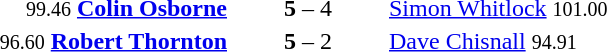<table style="text-align:center">
<tr>
<th width=223></th>
<th width=100></th>
<th width=223></th>
</tr>
<tr>
<td align=right><small>99.46</small> <strong><a href='#'>Colin Osborne</a></strong> </td>
<td><strong>5</strong> – 4</td>
<td align=left> <a href='#'>Simon Whitlock</a> <small>101.00</small></td>
</tr>
<tr>
<td align=right><small>96.60</small> <strong><a href='#'>Robert Thornton</a></strong> </td>
<td><strong>5</strong> – 2</td>
<td align=left> <a href='#'>Dave Chisnall</a> <small>94.91</small></td>
</tr>
</table>
